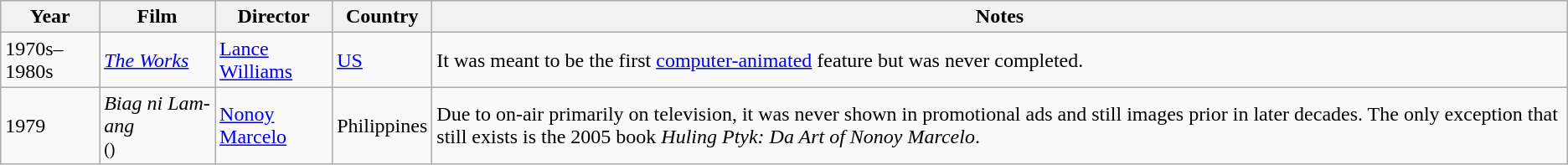<table class="wikitable">
<tr>
<th>Year</th>
<th>Film</th>
<th>Director</th>
<th>Country</th>
<th>Notes</th>
</tr>
<tr>
<td>1970s–1980s</td>
<td><em><a href='#'>The Works</a></em></td>
<td><a href='#'>Lance Williams</a></td>
<td><a href='#'>US</a></td>
<td>It was meant to be the first <a href='#'>computer-animated</a> feature but was never completed.</td>
</tr>
<tr>
<td>1979</td>
<td><em>Biag ni Lam-ang</em><br><small>()</small></td>
<td><a href='#'>Nonoy Marcelo</a></td>
<td>Philippines</td>
<td>Due to on-air primarily on television, it was never shown in promotional ads and still images prior in later decades. The only exception that still exists is the 2005 book <em>Huling Ptyk: Da Art of Nonoy Marcelo</em>.</td>
</tr>
</table>
